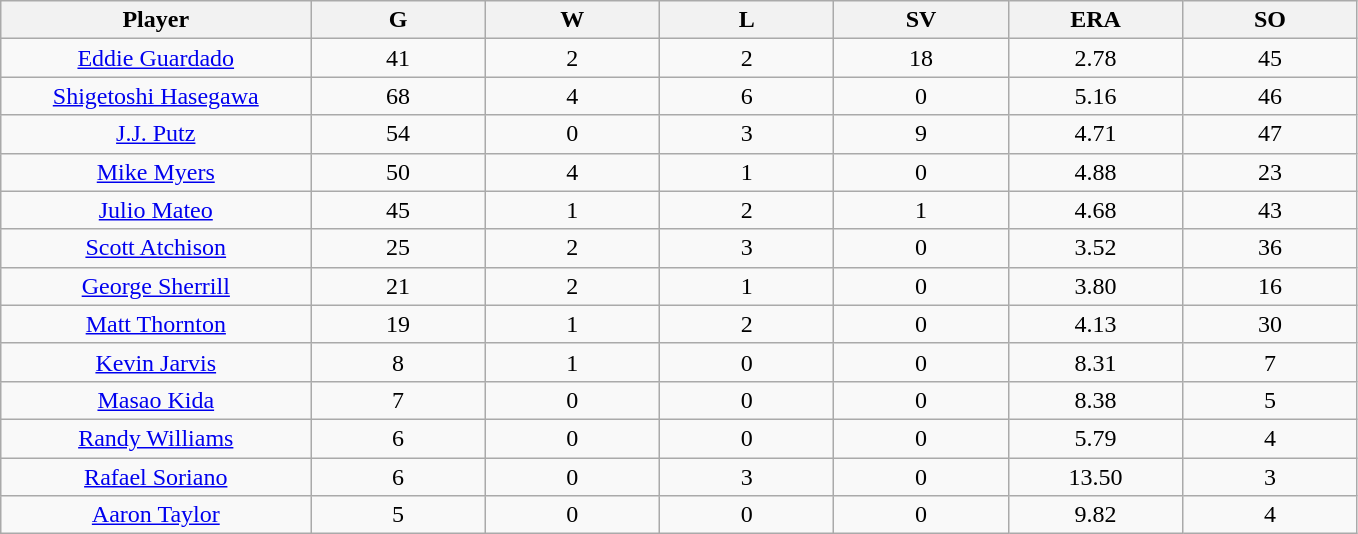<table class="wikitable sortable">
<tr>
<th bgcolor="#DDDDFF" width="16%">Player</th>
<th bgcolor="#DDDDFF" width="9%">G</th>
<th bgcolor="#DDDDFF" width="9%">W</th>
<th bgcolor="#DDDDFF" width="9%">L</th>
<th bgcolor="#DDDDFF" width="9%">SV</th>
<th bgcolor="#DDDDFF" width="9%">ERA</th>
<th bgcolor="#DDDDFF" width="9%">SO</th>
</tr>
<tr align=center>
<td><a href='#'>Eddie Guardado</a></td>
<td>41</td>
<td>2</td>
<td>2</td>
<td>18</td>
<td>2.78</td>
<td>45</td>
</tr>
<tr align=center>
<td><a href='#'>Shigetoshi Hasegawa</a></td>
<td>68</td>
<td>4</td>
<td>6</td>
<td>0</td>
<td>5.16</td>
<td>46</td>
</tr>
<tr align=center>
<td><a href='#'>J.J. Putz</a></td>
<td>54</td>
<td>0</td>
<td>3</td>
<td>9</td>
<td>4.71</td>
<td>47</td>
</tr>
<tr align=center>
<td><a href='#'>Mike Myers</a></td>
<td>50</td>
<td>4</td>
<td>1</td>
<td>0</td>
<td>4.88</td>
<td>23</td>
</tr>
<tr align=center>
<td><a href='#'>Julio Mateo</a></td>
<td>45</td>
<td>1</td>
<td>2</td>
<td>1</td>
<td>4.68</td>
<td>43</td>
</tr>
<tr align=center>
<td><a href='#'>Scott Atchison</a></td>
<td>25</td>
<td>2</td>
<td>3</td>
<td>0</td>
<td>3.52</td>
<td>36</td>
</tr>
<tr align=center>
<td><a href='#'>George Sherrill</a></td>
<td>21</td>
<td>2</td>
<td>1</td>
<td>0</td>
<td>3.80</td>
<td>16</td>
</tr>
<tr align=center>
<td><a href='#'>Matt Thornton</a></td>
<td>19</td>
<td>1</td>
<td>2</td>
<td>0</td>
<td>4.13</td>
<td>30</td>
</tr>
<tr align=center>
<td><a href='#'>Kevin Jarvis</a></td>
<td>8</td>
<td>1</td>
<td>0</td>
<td>0</td>
<td>8.31</td>
<td>7</td>
</tr>
<tr align=center>
<td><a href='#'>Masao Kida</a></td>
<td>7</td>
<td>0</td>
<td>0</td>
<td>0</td>
<td>8.38</td>
<td>5</td>
</tr>
<tr align=center>
<td><a href='#'>Randy Williams</a></td>
<td>6</td>
<td>0</td>
<td>0</td>
<td>0</td>
<td>5.79</td>
<td>4</td>
</tr>
<tr align=center>
<td><a href='#'>Rafael Soriano</a></td>
<td>6</td>
<td>0</td>
<td>3</td>
<td>0</td>
<td>13.50</td>
<td>3</td>
</tr>
<tr align=center>
<td><a href='#'>Aaron Taylor</a></td>
<td>5</td>
<td>0</td>
<td>0</td>
<td>0</td>
<td>9.82</td>
<td>4</td>
</tr>
</table>
